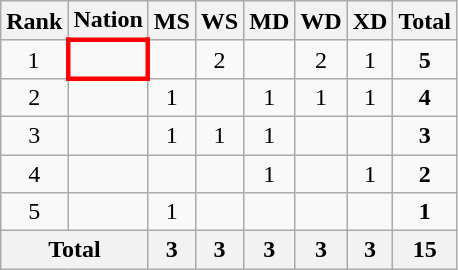<table class="wikitable" style="text-align:center">
<tr>
<th>Rank</th>
<th>Nation</th>
<th>MS</th>
<th>WS</th>
<th>MD</th>
<th>WD</th>
<th>XD</th>
<th>Total</th>
</tr>
<tr>
<td>1</td>
<td align="left" style="border: 3px solid red"><strong></strong></td>
<td></td>
<td>2</td>
<td></td>
<td>2</td>
<td>1</td>
<td><strong>5</strong></td>
</tr>
<tr>
<td>2</td>
<td align="left"></td>
<td>1</td>
<td></td>
<td>1</td>
<td>1</td>
<td>1</td>
<td><strong>4</strong></td>
</tr>
<tr>
<td>3</td>
<td align="left"></td>
<td>1</td>
<td>1</td>
<td>1</td>
<td></td>
<td></td>
<td><strong>3</strong></td>
</tr>
<tr>
<td>4</td>
<td align="left"></td>
<td></td>
<td></td>
<td>1</td>
<td></td>
<td>1</td>
<td><strong>2</strong></td>
</tr>
<tr>
<td>5</td>
<td align="left"></td>
<td>1</td>
<td></td>
<td></td>
<td></td>
<td></td>
<td><strong>1</strong></td>
</tr>
<tr>
<th colspan="2">Total</th>
<th>3</th>
<th>3</th>
<th>3</th>
<th>3</th>
<th>3</th>
<th>15</th>
</tr>
</table>
